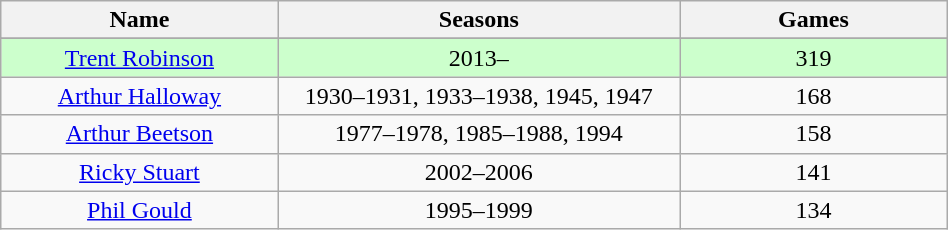<table class="wikitable" width="50%" style="text-align: center;">
<tr>
<th width="10%">Name</th>
<th width="15%">Seasons</th>
<th width="10%">Games</th>
</tr>
<tr>
</tr>
<tr bgcolor=#CCFFCC>
<td><a href='#'>Trent Robinson</a></td>
<td>2013–</td>
<td>319</td>
</tr>
<tr>
<td><a href='#'>Arthur Halloway</a></td>
<td>1930–1931, 1933–1938, 1945, 1947</td>
<td>168</td>
</tr>
<tr>
<td><a href='#'>Arthur Beetson</a></td>
<td>1977–1978, 1985–1988, 1994</td>
<td>158</td>
</tr>
<tr>
<td><a href='#'>Ricky Stuart</a></td>
<td>2002–2006</td>
<td>141</td>
</tr>
<tr>
<td><a href='#'>Phil Gould</a></td>
<td>1995–1999</td>
<td>134</td>
</tr>
</table>
